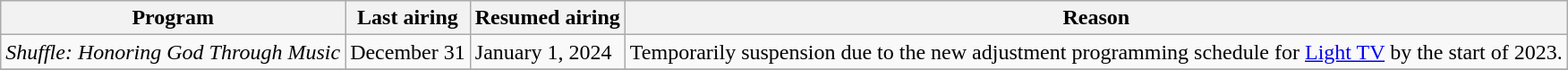<table class="wikitable">
<tr>
<th>Program</th>
<th>Last airing</th>
<th>Resumed airing</th>
<th>Reason</th>
</tr>
<tr>
<td><em>Shuffle: Honoring God Through Music</em></td>
<td>December 31</td>
<td>January 1, 2024</td>
<td>Temporarily suspension due to the new adjustment programming schedule for <a href='#'>Light TV</a> by the start of 2023.</td>
</tr>
<tr>
</tr>
</table>
